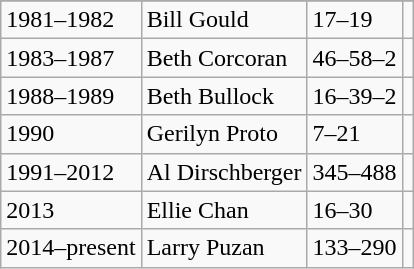<table class="wikitable">
<tr style="text-align:center;">
</tr>
<tr>
<td>1981–1982</td>
<td>Bill Gould</td>
<td>17–19</td>
<td></td>
</tr>
<tr>
<td>1983–1987</td>
<td>Beth Corcoran</td>
<td>46–58–2</td>
<td></td>
</tr>
<tr>
<td>1988–1989</td>
<td>Beth Bullock</td>
<td>16–39–2</td>
<td></td>
</tr>
<tr>
<td>1990</td>
<td>Gerilyn Proto</td>
<td>7–21</td>
<td></td>
</tr>
<tr>
<td>1991–2012</td>
<td>Al Dirschberger</td>
<td>345–488</td>
<td></td>
</tr>
<tr>
<td>2013</td>
<td>Ellie Chan</td>
<td>16–30</td>
<td></td>
</tr>
<tr>
<td>2014–present</td>
<td>Larry Puzan</td>
<td>133–290</td>
<td></td>
</tr>
</table>
